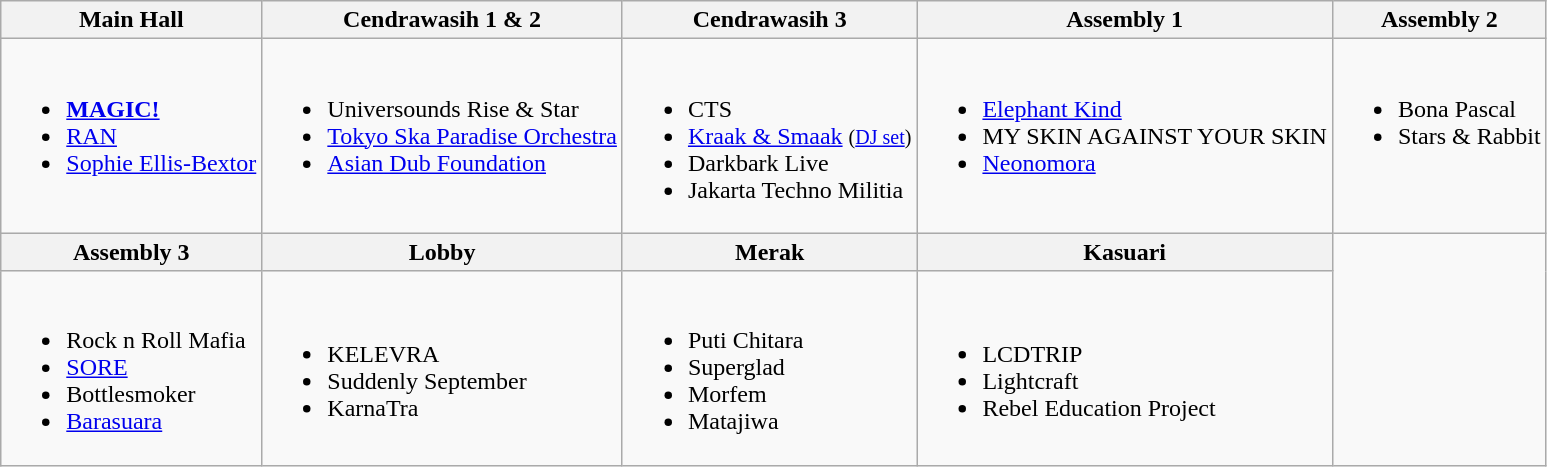<table class="wikitable">
<tr>
<th>Main Hall</th>
<th>Cendrawasih 1 & 2</th>
<th>Cendrawasih 3</th>
<th>Assembly 1</th>
<th>Assembly 2</th>
</tr>
<tr valign="top">
<td><br><ul><li><strong><a href='#'>MAGIC!</a></strong></li><li><a href='#'>RAN</a></li><li><a href='#'>Sophie Ellis-Bextor</a></li></ul></td>
<td><br><ul><li>Universounds Rise & Star</li><li><a href='#'>Tokyo Ska Paradise Orchestra</a></li><li><a href='#'>Asian Dub Foundation</a></li></ul></td>
<td><br><ul><li>CTS</li><li><a href='#'>Kraak & Smaak</a> <small>(<a href='#'>DJ set</a>)</small></li><li>Darkbark Live</li><li>Jakarta Techno Militia</li></ul></td>
<td><br><ul><li><a href='#'>Elephant Kind</a></li><li>MY SKIN AGAINST YOUR SKIN</li><li><a href='#'>Neonomora</a></li></ul></td>
<td><br><ul><li>Bona Pascal</li><li>Stars & Rabbit</li></ul></td>
</tr>
<tr>
<th>Assembly 3</th>
<th>Lobby</th>
<th>Merak</th>
<th>Kasuari</th>
</tr>
<tr>
<td><br><ul><li>Rock n Roll Mafia</li><li><a href='#'>SORE</a></li><li>Bottlesmoker</li><li><a href='#'>Barasuara</a></li></ul></td>
<td><br><ul><li>KELEVRA</li><li>Suddenly September</li><li>KarnaTra</li></ul></td>
<td><br><ul><li>Puti Chitara</li><li>Superglad</li><li>Morfem</li><li>Matajiwa</li></ul></td>
<td><br><ul><li>LCDTRIP</li><li>Lightcraft</li><li>Rebel Education Project</li></ul></td>
</tr>
</table>
